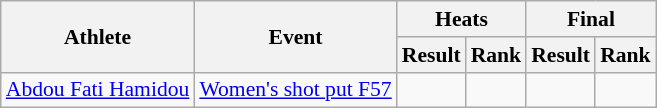<table class=wikitable style="font-size:90%">
<tr>
<th rowspan="2">Athlete</th>
<th rowspan="2">Event</th>
<th colspan="2">Heats</th>
<th colspan="2">Final</th>
</tr>
<tr>
<th>Result</th>
<th>Rank</th>
<th>Result</th>
<th>Rank</th>
</tr>
<tr align=center>
<td align=left><a href='#'>Abdou Fati Hamidou</a></td>
<td align=left><a href='#'>Women's shot put F57</a></td>
<td></td>
<td></td>
<td></td>
<td></td>
</tr>
</table>
